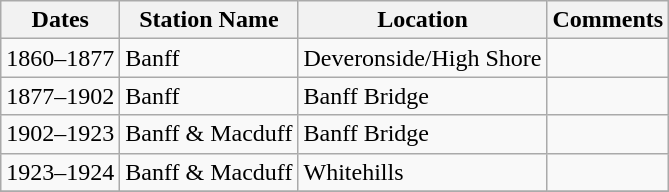<table class="wikitable">
<tr>
<th>Dates</th>
<th>Station Name</th>
<th>Location</th>
<th>Comments</th>
</tr>
<tr>
<td>1860–1877</td>
<td>Banff</td>
<td>Deveronside/High Shore</td>
<td></td>
</tr>
<tr>
<td>1877–1902</td>
<td>Banff</td>
<td>Banff Bridge</td>
<td></td>
</tr>
<tr>
<td>1902–1923</td>
<td>Banff & Macduff</td>
<td>Banff Bridge</td>
<td></td>
</tr>
<tr>
<td>1923–1924</td>
<td>Banff & Macduff</td>
<td>Whitehills</td>
<td></td>
</tr>
<tr>
</tr>
</table>
